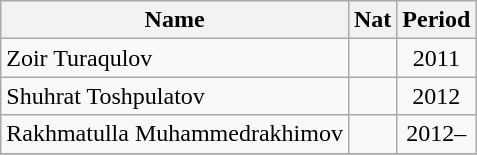<table class="wikitable ">
<tr>
<th>Name</th>
<th>Nat</th>
<th>Period</th>
</tr>
<tr>
<td>Zoir Turaqulov</td>
<td align="center"></td>
<td align="center">2011</td>
</tr>
<tr>
<td>Shuhrat Toshpulatov</td>
<td align="center"></td>
<td align="center">2012</td>
</tr>
<tr>
<td>Rakhmatulla Muhammedrakhimov</td>
<td align="center"></td>
<td align="center">2012–</td>
</tr>
<tr>
</tr>
</table>
